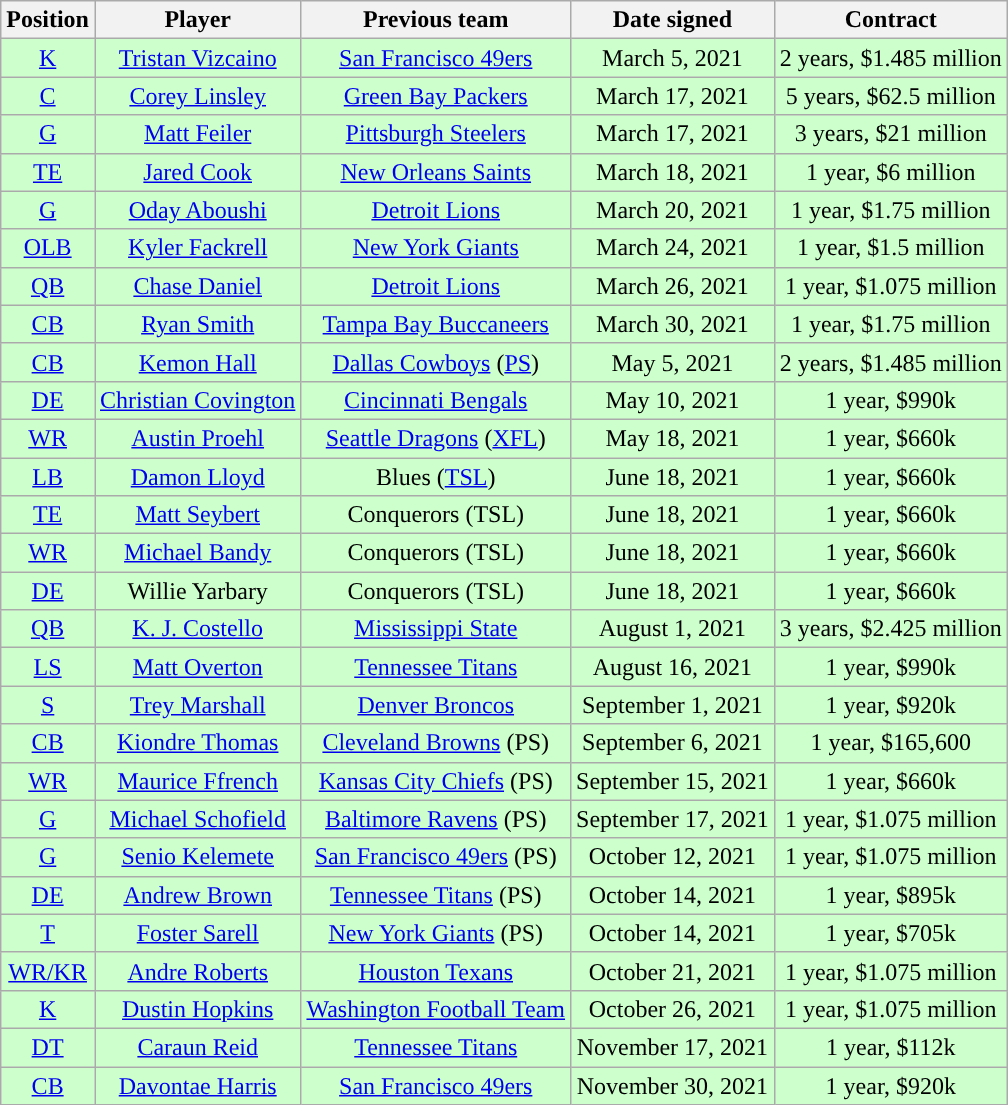<table class="wikitable" style="text-align:center">
<tr>
<th>Position</th>
<th>Player</th>
<th>Previous team</th>
<th>Date signed</th>
<th>Contract</th>
</tr>
<tr style="background:#cfc">
<td><a href='#'>K</a></td>
<td><a href='#'>Tristan Vizcaino</a></td>
<td><a href='#'>San Francisco 49ers</a></td>
<td>March 5, 2021</td>
<td>2 years, $1.485 million</td>
</tr>
<tr style="background:#cfc">
<td><a href='#'>C</a></td>
<td><a href='#'>Corey Linsley</a></td>
<td><a href='#'>Green Bay Packers</a></td>
<td>March 17, 2021</td>
<td>5 years, $62.5 million</td>
</tr>
<tr style="background:#cfc">
<td><a href='#'>G</a></td>
<td><a href='#'>Matt Feiler</a></td>
<td><a href='#'>Pittsburgh Steelers</a></td>
<td>March 17, 2021</td>
<td>3 years, $21 million</td>
</tr>
<tr style="background:#cfc">
<td><a href='#'>TE</a></td>
<td><a href='#'>Jared Cook</a></td>
<td><a href='#'>New Orleans Saints</a></td>
<td>March 18, 2021</td>
<td>1 year, $6 million</td>
</tr>
<tr style="background:#cfc">
<td><a href='#'>G</a></td>
<td><a href='#'>Oday Aboushi</a></td>
<td><a href='#'>Detroit Lions</a></td>
<td>March 20, 2021</td>
<td>1 year, $1.75 million</td>
</tr>
<tr style="background:#cfc">
<td><a href='#'>OLB</a></td>
<td><a href='#'>Kyler Fackrell</a></td>
<td><a href='#'>New York Giants</a></td>
<td>March 24, 2021</td>
<td>1 year, $1.5 million</td>
</tr>
<tr style="background:#cfc">
<td><a href='#'>QB</a></td>
<td><a href='#'>Chase Daniel</a></td>
<td><a href='#'>Detroit Lions</a></td>
<td>March 26, 2021</td>
<td>1 year, $1.075 million</td>
</tr>
<tr style="background:#cfc">
<td><a href='#'>CB</a></td>
<td><a href='#'>Ryan Smith</a></td>
<td><a href='#'>Tampa Bay Buccaneers</a></td>
<td>March 30, 2021</td>
<td>1 year, $1.75 million</td>
</tr>
<tr style="background:#cfc">
<td><a href='#'>CB</a></td>
<td><a href='#'>Kemon Hall</a></td>
<td><a href='#'>Dallas Cowboys</a> (<a href='#'>PS</a>)</td>
<td>May 5, 2021</td>
<td>2 years, $1.485 million</td>
</tr>
<tr style="background:#cfc">
<td><a href='#'>DE</a></td>
<td><a href='#'>Christian Covington</a></td>
<td><a href='#'>Cincinnati Bengals</a></td>
<td>May 10, 2021</td>
<td>1 year, $990k</td>
</tr>
<tr style="background:#cfc">
<td><a href='#'>WR</a></td>
<td><a href='#'>Austin Proehl</a></td>
<td><a href='#'>Seattle Dragons</a> (<a href='#'>XFL</a>)</td>
<td>May 18, 2021</td>
<td>1 year, $660k</td>
</tr>
<tr style="background:#cfc">
<td><a href='#'>LB</a></td>
<td><a href='#'>Damon Lloyd</a></td>
<td>Blues (<a href='#'>TSL</a>)</td>
<td>June 18, 2021</td>
<td>1 year, $660k</td>
</tr>
<tr style="background:#cfc">
<td><a href='#'>TE</a></td>
<td><a href='#'>Matt Seybert</a></td>
<td>Conquerors (TSL)</td>
<td>June 18, 2021</td>
<td>1 year, $660k</td>
</tr>
<tr style="background:#cfc">
<td><a href='#'>WR</a></td>
<td><a href='#'>Michael Bandy</a></td>
<td>Conquerors (TSL)</td>
<td>June 18, 2021</td>
<td>1 year, $660k</td>
</tr>
<tr style="background:#cfc">
<td><a href='#'>DE</a></td>
<td>Willie Yarbary</td>
<td>Conquerors (TSL)</td>
<td>June 18, 2021</td>
<td>1 year, $660k</td>
</tr>
<tr style="background:#cfc">
<td><a href='#'>QB</a></td>
<td><a href='#'>K. J. Costello</a></td>
<td><a href='#'>Mississippi State</a></td>
<td>August 1, 2021</td>
<td>3 years, $2.425 million</td>
</tr>
<tr style="background:#cfc">
<td><a href='#'>LS</a></td>
<td><a href='#'>Matt Overton</a></td>
<td><a href='#'>Tennessee Titans</a></td>
<td>August 16, 2021</td>
<td>1 year, $990k</td>
</tr>
<tr style="background:#cfc">
<td><a href='#'>S</a></td>
<td><a href='#'>Trey Marshall</a></td>
<td><a href='#'>Denver Broncos</a></td>
<td>September 1, 2021</td>
<td>1 year, $920k</td>
</tr>
<tr style="background:#cfc">
<td><a href='#'>CB</a></td>
<td><a href='#'>Kiondre Thomas</a></td>
<td><a href='#'>Cleveland Browns</a> (PS)</td>
<td>September 6, 2021</td>
<td>1 year, $165,600</td>
</tr>
<tr style="background:#cfc">
<td><a href='#'>WR</a></td>
<td><a href='#'>Maurice Ffrench</a></td>
<td><a href='#'>Kansas City Chiefs</a> (PS)</td>
<td>September 15, 2021</td>
<td>1 year, $660k</td>
</tr>
<tr style="background:#cfc">
<td><a href='#'>G</a></td>
<td><a href='#'>Michael Schofield</a></td>
<td><a href='#'>Baltimore Ravens</a> (PS)</td>
<td>September 17, 2021</td>
<td>1 year, $1.075 million</td>
</tr>
<tr style="background:#cfc">
<td><a href='#'>G</a></td>
<td><a href='#'>Senio Kelemete</a></td>
<td><a href='#'>San Francisco 49ers</a> (PS)</td>
<td>October 12, 2021</td>
<td>1 year, $1.075 million</td>
</tr>
<tr style="background:#cfc">
<td><a href='#'>DE</a></td>
<td><a href='#'>Andrew Brown</a></td>
<td><a href='#'>Tennessee Titans</a> (PS)</td>
<td>October 14, 2021</td>
<td>1 year, $895k</td>
</tr>
<tr style="background:#cfc">
<td><a href='#'>T</a></td>
<td><a href='#'>Foster Sarell</a></td>
<td><a href='#'>New York Giants</a> (PS)</td>
<td>October 14, 2021</td>
<td>1 year, $705k</td>
</tr>
<tr style="background:#cfc">
<td><a href='#'>WR/KR</a></td>
<td><a href='#'>Andre Roberts</a></td>
<td><a href='#'>Houston Texans</a></td>
<td>October 21, 2021</td>
<td>1 year, $1.075 million</td>
</tr>
<tr style="background:#cfc">
<td><a href='#'>K</a></td>
<td><a href='#'>Dustin Hopkins</a></td>
<td><a href='#'>Washington Football Team</a></td>
<td>October 26, 2021</td>
<td>1 year, $1.075 million</td>
</tr>
<tr style="background:#cfc">
<td><a href='#'>DT</a></td>
<td><a href='#'>Caraun Reid</a></td>
<td><a href='#'>Tennessee Titans</a></td>
<td>November 17, 2021</td>
<td>1 year, $112k</td>
</tr>
<tr style="background:#cfc">
<td><a href='#'>CB</a></td>
<td><a href='#'>Davontae Harris</a></td>
<td><a href='#'>San Francisco 49ers</a></td>
<td>November 30, 2021</td>
<td>1 year, $920k</td>
</tr>
</table>
